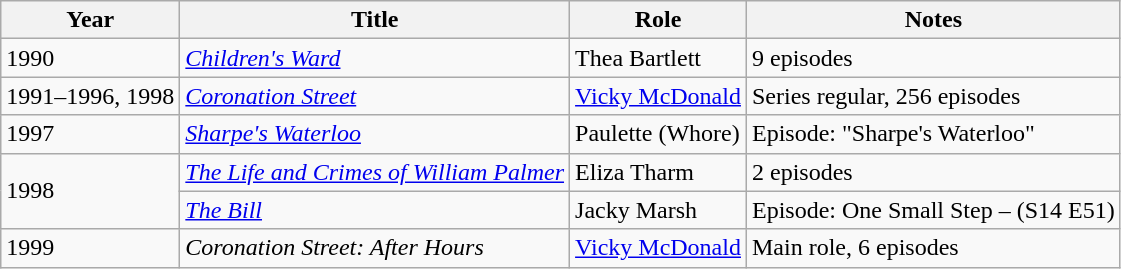<table class="wikitable">
<tr>
<th>Year</th>
<th>Title</th>
<th>Role</th>
<th>Notes</th>
</tr>
<tr>
<td>1990</td>
<td><em><a href='#'>Children's Ward</a></em></td>
<td>Thea Bartlett</td>
<td>9 episodes</td>
</tr>
<tr>
<td>1991–1996, 1998</td>
<td><em><a href='#'>Coronation Street</a></em></td>
<td><a href='#'>Vicky McDonald</a></td>
<td>Series regular, 256 episodes</td>
</tr>
<tr>
<td>1997</td>
<td><em><a href='#'>Sharpe's Waterloo</a></em></td>
<td>Paulette (Whore)</td>
<td>Episode: "Sharpe's Waterloo"</td>
</tr>
<tr>
<td rowspan="2">1998</td>
<td><em><a href='#'>The Life and Crimes of William Palmer</a></em></td>
<td>Eliza Tharm</td>
<td>2 episodes</td>
</tr>
<tr>
<td><em><a href='#'>The Bill</a></em></td>
<td>Jacky Marsh</td>
<td>Episode: One Small Step – (S14 E51)</td>
</tr>
<tr>
<td>1999</td>
<td><em>Coronation Street: After Hours</em></td>
<td><a href='#'>Vicky McDonald</a></td>
<td>Main role, 6 episodes</td>
</tr>
</table>
